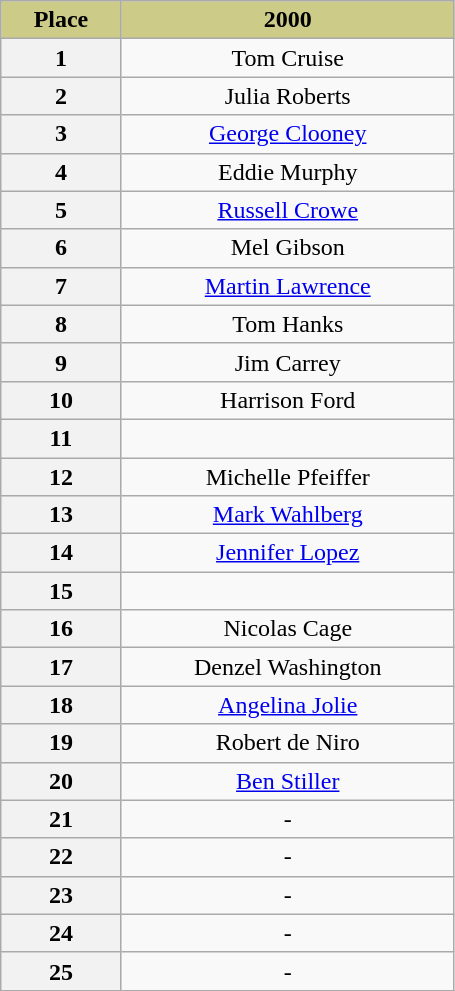<table class="wikitable" width="24%" style="text-align:center">
<tr>
<th scope="col" style="background:#CC8" width="5%">Place</th>
<th scope="col" style="background:#CC8" width="19%">2000</th>
</tr>
<tr>
<th scope="row">1</th>
<td>Tom Cruise</td>
</tr>
<tr>
<th scope="row">2</th>
<td>Julia Roberts</td>
</tr>
<tr>
<th scope="row">3</th>
<td><a href='#'>George Clooney</a></td>
</tr>
<tr>
<th scope="row">4</th>
<td>Eddie Murphy</td>
</tr>
<tr>
<th scope="row">5</th>
<td><a href='#'>Russell Crowe</a></td>
</tr>
<tr>
<th scope="row">6</th>
<td>Mel Gibson</td>
</tr>
<tr>
<th scope="row">7</th>
<td><a href='#'>Martin Lawrence</a></td>
</tr>
<tr>
<th scope="row">8</th>
<td>Tom Hanks</td>
</tr>
<tr>
<th scope="row">9</th>
<td>Jim Carrey</td>
</tr>
<tr>
<th scope="row">10</th>
<td>Harrison Ford</td>
</tr>
<tr>
<th scope="row">11</th>
<td></td>
</tr>
<tr>
<th scope="row">12</th>
<td>Michelle Pfeiffer</td>
</tr>
<tr>
<th scope="row">13</th>
<td><a href='#'>Mark Wahlberg</a></td>
</tr>
<tr>
<th scope="row">14</th>
<td><a href='#'>Jennifer Lopez</a></td>
</tr>
<tr>
<th scope="row">15</th>
<td></td>
</tr>
<tr>
<th scope="row">16</th>
<td>Nicolas Cage</td>
</tr>
<tr>
<th scope="row">17</th>
<td>Denzel Washington</td>
</tr>
<tr>
<th scope="row">18</th>
<td><a href='#'>Angelina Jolie</a></td>
</tr>
<tr>
<th scope="row">19</th>
<td>Robert de Niro</td>
</tr>
<tr>
<th scope="row">20</th>
<td><a href='#'>Ben Stiller</a></td>
</tr>
<tr>
<th scope="row">21</th>
<td>-</td>
</tr>
<tr>
<th scope="row">22</th>
<td>-</td>
</tr>
<tr>
<th scope="row">23</th>
<td>-</td>
</tr>
<tr>
<th scope="row">24</th>
<td>-</td>
</tr>
<tr>
<th scope="row">25</th>
<td>-</td>
</tr>
</table>
